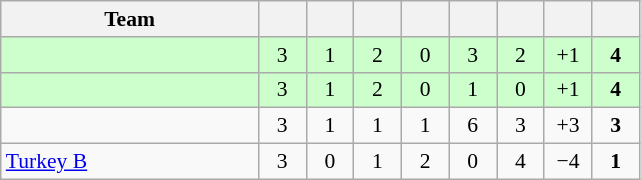<table class="wikitable" style="text-align: center; font-size: 90%;">
<tr>
<th width=165>Team</th>
<th width=25></th>
<th width=25></th>
<th width=25></th>
<th width=25></th>
<th width=25></th>
<th width=25></th>
<th width=25></th>
<th width=25></th>
</tr>
<tr style="background:#cfc;">
<td align="left"></td>
<td>3</td>
<td>1</td>
<td>2</td>
<td>0</td>
<td>3</td>
<td>2</td>
<td>+1</td>
<td><strong>4</strong></td>
</tr>
<tr style="background:#cfc;">
<td align="left"></td>
<td>3</td>
<td>1</td>
<td>2</td>
<td>0</td>
<td>1</td>
<td>0</td>
<td>+1</td>
<td><strong>4</strong></td>
</tr>
<tr>
<td align="left"></td>
<td>3</td>
<td>1</td>
<td>1</td>
<td>1</td>
<td>6</td>
<td>3</td>
<td>+3</td>
<td><strong>3</strong></td>
</tr>
<tr>
<td align="left"> <a href='#'>Turkey B</a></td>
<td>3</td>
<td>0</td>
<td>1</td>
<td>2</td>
<td>0</td>
<td>4</td>
<td>−4</td>
<td><strong>1</strong></td>
</tr>
</table>
